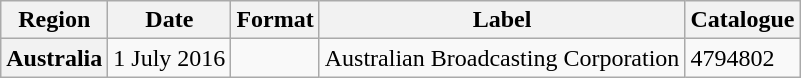<table class="wikitable plainrowheaders">
<tr>
<th scope="col">Region</th>
<th scope="col">Date</th>
<th scope="col">Format</th>
<th scope="col">Label</th>
<th scope="col">Catalogue</th>
</tr>
<tr>
<th scope="row">Australia</th>
<td>1 July 2016</td>
<td></td>
<td>Australian Broadcasting Corporation</td>
<td>4794802</td>
</tr>
</table>
